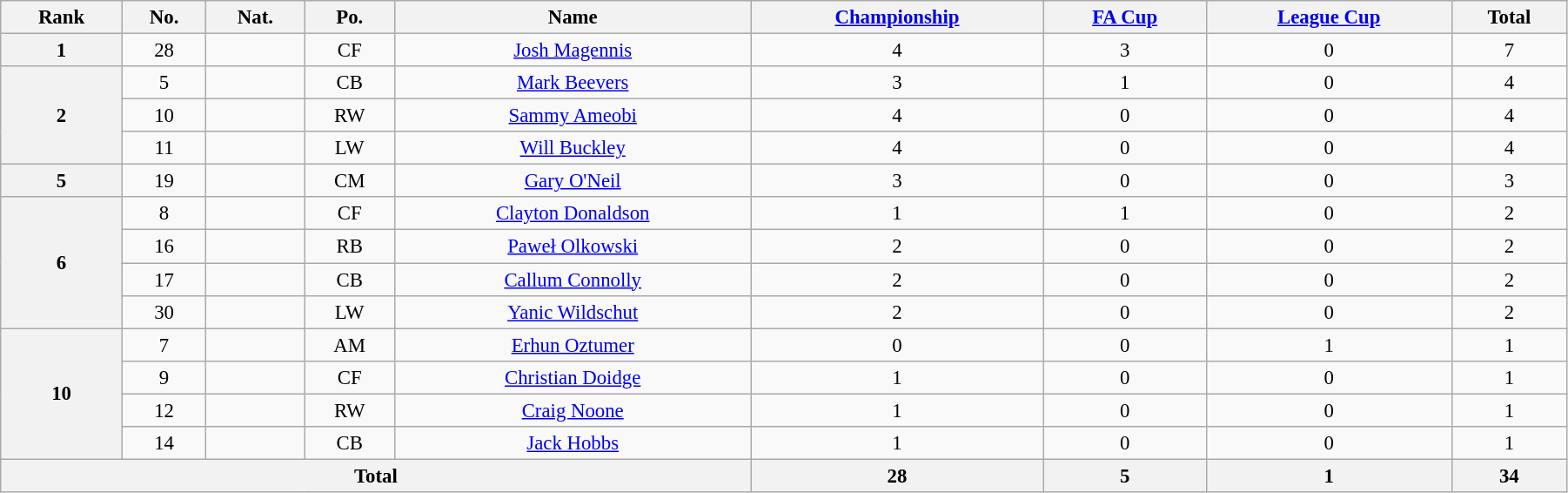<table class="wikitable" style="text-align:center; font-size:95%; width:95%;">
<tr>
<th>Rank</th>
<th>No.</th>
<th>Nat.</th>
<th>Po.</th>
<th>Name</th>
<th><a href='#'>Championship</a></th>
<th><a href='#'>FA Cup</a></th>
<th><a href='#'>League Cup</a></th>
<th>Total</th>
</tr>
<tr>
<th rowspan=1>1</th>
<td>28</td>
<td></td>
<td>CF</td>
<td><a href='#'>Josh Magennis</a></td>
<td>4</td>
<td>3</td>
<td>0</td>
<td>7</td>
</tr>
<tr>
<th rowspan=3>2</th>
<td>5</td>
<td></td>
<td>CB</td>
<td><a href='#'>Mark Beevers</a></td>
<td>3</td>
<td>1</td>
<td>0</td>
<td>4</td>
</tr>
<tr>
<td>10</td>
<td></td>
<td>RW</td>
<td><a href='#'>Sammy Ameobi</a></td>
<td>4</td>
<td>0</td>
<td>0</td>
<td>4</td>
</tr>
<tr>
<td>11</td>
<td></td>
<td>LW</td>
<td><a href='#'>Will Buckley</a></td>
<td>4</td>
<td>0</td>
<td>0</td>
<td>4</td>
</tr>
<tr>
<th rowspan=1>5</th>
<td>19</td>
<td></td>
<td>CM</td>
<td><a href='#'>Gary O'Neil</a></td>
<td>3</td>
<td>0</td>
<td>0</td>
<td>3</td>
</tr>
<tr>
<th rowspan=4>6</th>
<td>8</td>
<td></td>
<td>CF</td>
<td><a href='#'>Clayton Donaldson</a></td>
<td>1</td>
<td>1</td>
<td>0</td>
<td>2</td>
</tr>
<tr>
<td>16</td>
<td></td>
<td>RB</td>
<td><a href='#'>Paweł Olkowski</a></td>
<td>2</td>
<td>0</td>
<td>0</td>
<td>2</td>
</tr>
<tr>
<td>17</td>
<td></td>
<td>CB</td>
<td><a href='#'>Callum Connolly</a></td>
<td>2</td>
<td>0</td>
<td>0</td>
<td>2</td>
</tr>
<tr>
<td>30</td>
<td></td>
<td>LW</td>
<td><a href='#'>Yanic Wildschut</a></td>
<td>2</td>
<td>0</td>
<td>0</td>
<td>2</td>
</tr>
<tr>
<th rowspan=4>10</th>
<td>7</td>
<td></td>
<td>AM</td>
<td><a href='#'>Erhun Oztumer</a></td>
<td>0</td>
<td>0</td>
<td>1</td>
<td>1</td>
</tr>
<tr>
<td>9</td>
<td></td>
<td>CF</td>
<td><a href='#'>Christian Doidge</a></td>
<td>1</td>
<td>0</td>
<td>0</td>
<td>1</td>
</tr>
<tr>
<td>12</td>
<td></td>
<td>RW</td>
<td><a href='#'>Craig Noone</a></td>
<td>1</td>
<td>0</td>
<td>0</td>
<td>1</td>
</tr>
<tr>
<td>14</td>
<td></td>
<td>CB</td>
<td><a href='#'>Jack Hobbs</a></td>
<td>1</td>
<td>0</td>
<td>0</td>
<td>1</td>
</tr>
<tr>
<th colspan=5>Total</th>
<th>28</th>
<th>5</th>
<th>1</th>
<th>34</th>
</tr>
</table>
